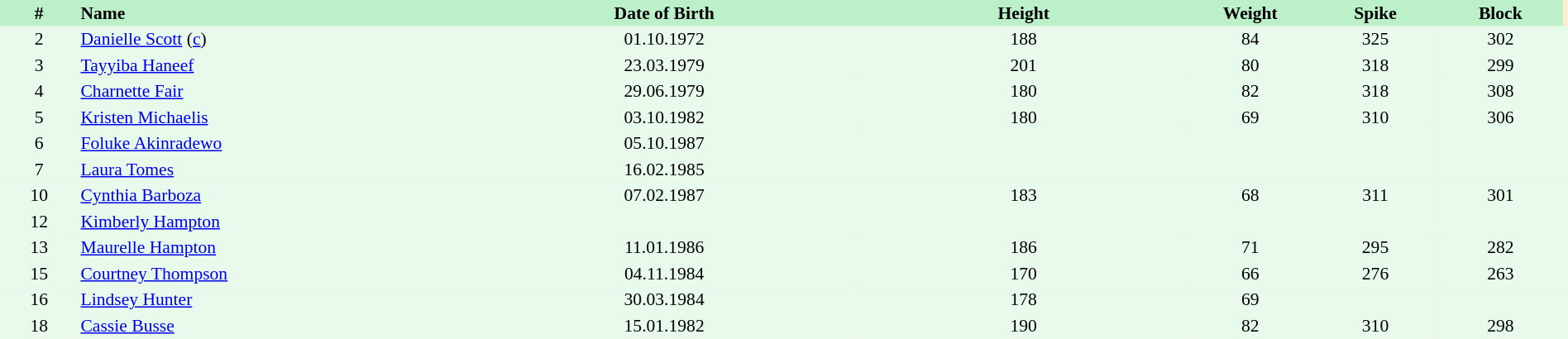<table border=0 cellpadding=2 cellspacing=0  |- bgcolor=#FFECCE style="text-align:center; font-size:90%;" width=100%>
<tr bgcolor=#BBF0C9>
<th width=5%>#</th>
<th width=25% align=left>Name</th>
<th width=25%>Date of Birth</th>
<th width=21%>Height</th>
<th width=8%>Weight</th>
<th width=8%>Spike</th>
<th width=8%>Block</th>
</tr>
<tr bgcolor=#E7FAEC>
<td>2</td>
<td align=left><a href='#'>Danielle Scott</a> (<a href='#'>c</a>)</td>
<td>01.10.1972</td>
<td>188</td>
<td>84</td>
<td>325</td>
<td>302</td>
<td></td>
</tr>
<tr bgcolor=#E7FAEC>
<td>3</td>
<td align=left><a href='#'>Tayyiba Haneef</a></td>
<td>23.03.1979</td>
<td>201</td>
<td>80</td>
<td>318</td>
<td>299</td>
<td></td>
</tr>
<tr bgcolor=#E7FAEC>
<td>4</td>
<td align=left><a href='#'>Charnette Fair</a></td>
<td>29.06.1979</td>
<td>180</td>
<td>82</td>
<td>318</td>
<td>308</td>
<td></td>
</tr>
<tr bgcolor=#E7FAEC>
<td>5</td>
<td align=left><a href='#'>Kristen Michaelis</a></td>
<td>03.10.1982</td>
<td>180</td>
<td>69</td>
<td>310</td>
<td>306</td>
<td></td>
</tr>
<tr bgcolor=#E7FAEC>
<td>6</td>
<td align=left><a href='#'>Foluke Akinradewo</a></td>
<td>05.10.1987</td>
<td></td>
<td></td>
<td></td>
<td></td>
<td></td>
</tr>
<tr bgcolor=#E7FAEC>
<td>7</td>
<td align=left><a href='#'>Laura Tomes</a></td>
<td>16.02.1985</td>
<td></td>
<td></td>
<td></td>
<td></td>
<td></td>
</tr>
<tr bgcolor=#E7FAEC>
<td>10</td>
<td align=left><a href='#'>Cynthia Barboza</a></td>
<td>07.02.1987</td>
<td>183</td>
<td>68</td>
<td>311</td>
<td>301</td>
<td></td>
</tr>
<tr bgcolor=#E7FAEC>
<td>12</td>
<td align=left><a href='#'>Kimberly Hampton</a></td>
<td></td>
<td></td>
<td></td>
<td></td>
<td></td>
<td></td>
</tr>
<tr bgcolor=#E7FAEC>
<td>13</td>
<td align=left><a href='#'>Maurelle Hampton</a></td>
<td>11.01.1986</td>
<td>186</td>
<td>71</td>
<td>295</td>
<td>282</td>
<td></td>
</tr>
<tr bgcolor=#E7FAEC>
<td>15</td>
<td align=left><a href='#'>Courtney Thompson</a></td>
<td>04.11.1984</td>
<td>170</td>
<td>66</td>
<td>276</td>
<td>263</td>
<td></td>
</tr>
<tr bgcolor=#E7FAEC>
<td>16</td>
<td align=left><a href='#'>Lindsey Hunter</a></td>
<td>30.03.1984</td>
<td>178</td>
<td>69</td>
<td></td>
<td></td>
<td></td>
</tr>
<tr bgcolor=#E7FAEC>
<td>18</td>
<td align=left><a href='#'>Cassie Busse</a></td>
<td>15.01.1982</td>
<td>190</td>
<td>82</td>
<td>310</td>
<td>298</td>
<td></td>
</tr>
</table>
